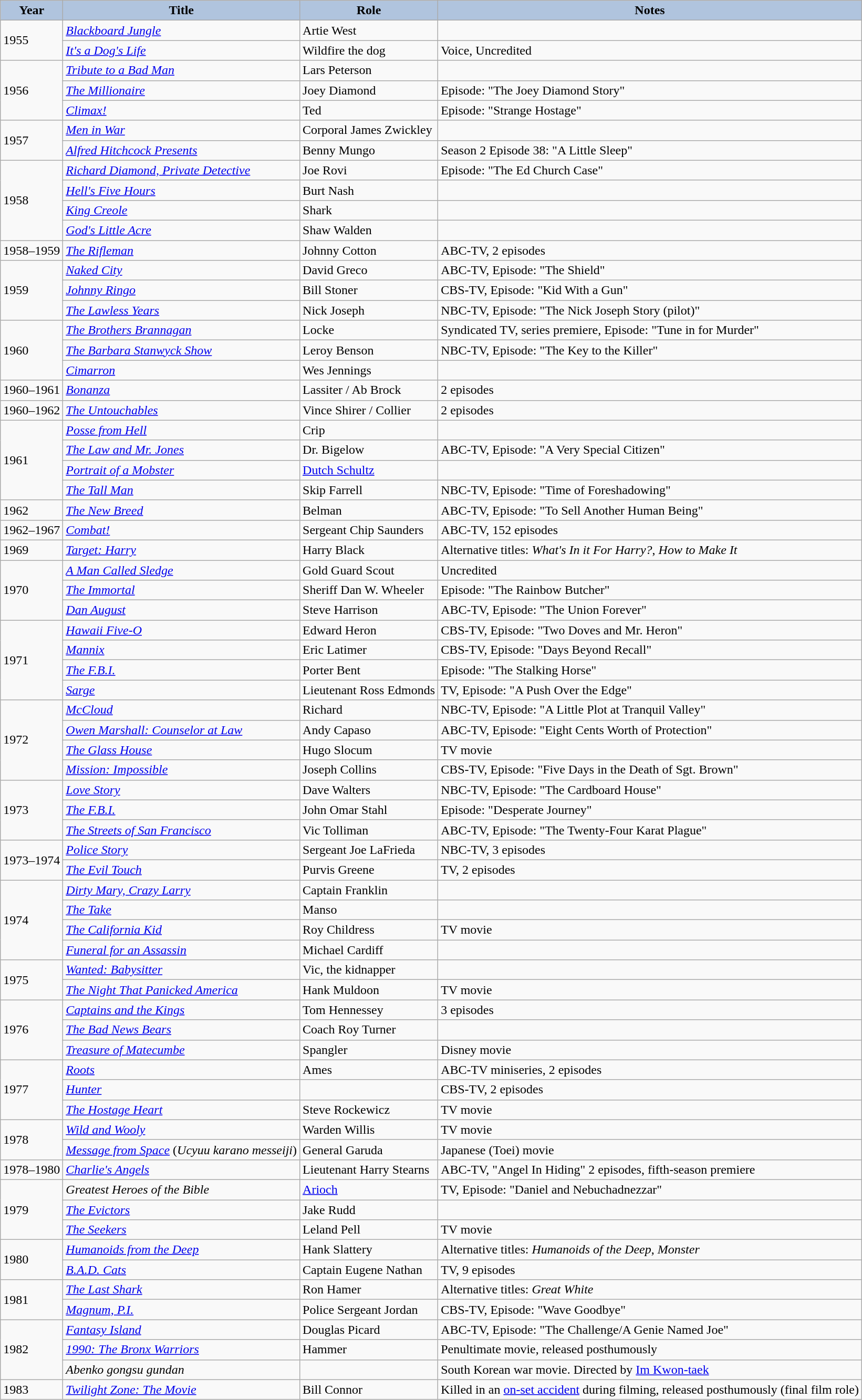<table class="wikitable" background: #f9f9f9;>
<tr align="center">
<th style="background:#B0C4DE;">Year</th>
<th style="background:#B0C4DE;">Title</th>
<th style="background:#B0C4DE;">Role</th>
<th style="background:#B0C4DE;">Notes</th>
</tr>
<tr>
<td rowspan=2>1955</td>
<td><em><a href='#'>Blackboard Jungle</a></em></td>
<td>Artie West</td>
<td></td>
</tr>
<tr>
<td><em><a href='#'>It's a Dog's Life</a></em></td>
<td>Wildfire the dog</td>
<td>Voice, Uncredited</td>
</tr>
<tr>
<td rowspan=3>1956</td>
<td><em><a href='#'>Tribute to a Bad Man</a></em></td>
<td>Lars Peterson</td>
<td></td>
</tr>
<tr>
<td><em><a href='#'>The Millionaire</a></em></td>
<td>Joey Diamond</td>
<td>Episode: "The Joey Diamond Story"</td>
</tr>
<tr>
<td><em><a href='#'>Climax!</a></em></td>
<td>Ted</td>
<td>Episode: "Strange Hostage"</td>
</tr>
<tr>
<td rowspan=2>1957</td>
<td><em><a href='#'>Men in War</a></em></td>
<td>Corporal James Zwickley</td>
<td></td>
</tr>
<tr>
<td><em><a href='#'>Alfred Hitchcock Presents</a></em></td>
<td>Benny Mungo</td>
<td>Season 2 Episode 38: "A Little Sleep"</td>
</tr>
<tr>
<td rowspan=4>1958</td>
<td><em><a href='#'>Richard Diamond, Private Detective</a></em></td>
<td>Joe Rovi</td>
<td>Episode: "The Ed Church Case"</td>
</tr>
<tr>
<td><em><a href='#'>Hell's Five Hours</a></em></td>
<td>Burt Nash</td>
<td></td>
</tr>
<tr>
<td><em><a href='#'>King Creole</a></em></td>
<td>Shark</td>
<td></td>
</tr>
<tr>
<td><em><a href='#'>God's Little Acre</a></em></td>
<td>Shaw Walden</td>
<td></td>
</tr>
<tr>
<td>1958–1959</td>
<td><em><a href='#'>The Rifleman</a></em></td>
<td>Johnny Cotton</td>
<td>ABC-TV, 2 episodes</td>
</tr>
<tr>
<td rowspan=3>1959</td>
<td><em><a href='#'>Naked City</a></em></td>
<td>David Greco</td>
<td>ABC-TV, Episode: "The Shield"</td>
</tr>
<tr>
<td><em><a href='#'>Johnny Ringo</a></em></td>
<td>Bill Stoner</td>
<td>CBS-TV, Episode: "Kid With a Gun"</td>
</tr>
<tr>
<td><em><a href='#'>The Lawless Years</a></em></td>
<td>Nick Joseph</td>
<td>NBC-TV, Episode: "The Nick Joseph Story (pilot)"</td>
</tr>
<tr>
<td rowspan=3>1960</td>
<td><em><a href='#'>The Brothers Brannagan</a></em></td>
<td>Locke</td>
<td>Syndicated TV, series premiere, Episode: "Tune in for Murder"</td>
</tr>
<tr>
<td><em><a href='#'>The Barbara Stanwyck Show</a></em></td>
<td>Leroy Benson</td>
<td>NBC-TV, Episode: "The Key to the Killer"</td>
</tr>
<tr>
<td><em><a href='#'>Cimarron</a></em></td>
<td>Wes Jennings</td>
<td></td>
</tr>
<tr>
<td>1960–1961</td>
<td><em><a href='#'>Bonanza</a></em></td>
<td>Lassiter / Ab Brock</td>
<td>2 episodes</td>
</tr>
<tr>
<td>1960–1962</td>
<td><em><a href='#'>The Untouchables</a></em></td>
<td>Vince Shirer / Collier</td>
<td>2 episodes</td>
</tr>
<tr>
<td rowspan=4>1961</td>
<td><em><a href='#'>Posse from Hell</a></em></td>
<td>Crip</td>
<td></td>
</tr>
<tr>
<td><em><a href='#'>The Law and Mr. Jones</a></em></td>
<td>Dr. Bigelow</td>
<td>ABC-TV, Episode: "A Very Special Citizen"</td>
</tr>
<tr>
<td><em><a href='#'>Portrait of a Mobster</a></em></td>
<td><a href='#'>Dutch Schultz</a></td>
<td></td>
</tr>
<tr>
<td><em><a href='#'>The Tall Man</a></em></td>
<td>Skip Farrell</td>
<td>NBC-TV, Episode: "Time of Foreshadowing"</td>
</tr>
<tr>
<td>1962</td>
<td><em><a href='#'>The New Breed</a></em></td>
<td>Belman</td>
<td>ABC-TV, Episode: "To Sell Another Human Being"</td>
</tr>
<tr>
<td>1962–1967</td>
<td><em><a href='#'>Combat!</a></em></td>
<td>Sergeant Chip Saunders</td>
<td>ABC-TV, 152 episodes</td>
</tr>
<tr>
<td>1969</td>
<td><em><a href='#'>Target: Harry</a></em></td>
<td>Harry Black</td>
<td>Alternative titles: <em>What's In it For Harry?</em>, <em>How to Make It</em></td>
</tr>
<tr>
<td rowspan=3>1970</td>
<td><em><a href='#'>A Man Called Sledge</a></em></td>
<td>Gold Guard Scout</td>
<td>Uncredited</td>
</tr>
<tr>
<td><em><a href='#'>The Immortal</a></em></td>
<td>Sheriff Dan W. Wheeler</td>
<td>Episode: "The Rainbow Butcher"</td>
</tr>
<tr>
<td><em><a href='#'>Dan August</a></em></td>
<td>Steve Harrison</td>
<td>ABC-TV, Episode: "The Union Forever"</td>
</tr>
<tr>
<td rowspan=4>1971</td>
<td><em><a href='#'>Hawaii Five-O</a></em></td>
<td>Edward Heron</td>
<td>CBS-TV, Episode: "Two Doves and Mr. Heron"</td>
</tr>
<tr>
<td><em><a href='#'>Mannix</a></em></td>
<td>Eric Latimer</td>
<td>CBS-TV, Episode: "Days Beyond Recall"</td>
</tr>
<tr>
<td><em><a href='#'>The F.B.I.</a></em></td>
<td>Porter Bent</td>
<td>Episode: "The Stalking Horse"</td>
</tr>
<tr>
<td><em><a href='#'>Sarge</a></em></td>
<td>Lieutenant Ross Edmonds</td>
<td>TV, Episode: "A Push Over the Edge"</td>
</tr>
<tr>
<td rowspan=4>1972</td>
<td><em><a href='#'>McCloud</a></em></td>
<td>Richard</td>
<td>NBC-TV, Episode: "A Little Plot at Tranquil Valley"</td>
</tr>
<tr>
<td><em><a href='#'>Owen Marshall: Counselor at Law</a></em></td>
<td>Andy Capaso</td>
<td>ABC-TV, Episode: "Eight Cents Worth of Protection"</td>
</tr>
<tr>
<td><em><a href='#'>The Glass House</a></em></td>
<td>Hugo Slocum</td>
<td>TV movie</td>
</tr>
<tr>
<td><em><a href='#'>Mission: Impossible</a></em></td>
<td>Joseph Collins</td>
<td>CBS-TV, Episode: "Five Days in the Death of Sgt. Brown"</td>
</tr>
<tr>
<td rowspan=3>1973</td>
<td><em><a href='#'>Love Story</a></em></td>
<td>Dave Walters</td>
<td>NBC-TV, Episode: "The Cardboard House"</td>
</tr>
<tr>
<td><em><a href='#'>The F.B.I.</a></em></td>
<td>John Omar Stahl</td>
<td>Episode: "Desperate Journey"</td>
</tr>
<tr>
<td><em><a href='#'>The Streets of San Francisco</a></em></td>
<td>Vic Tolliman</td>
<td>ABC-TV, Episode: "The Twenty-Four Karat Plague"</td>
</tr>
<tr>
<td rowspan=2>1973–1974</td>
<td><em><a href='#'>Police Story</a></em></td>
<td>Sergeant Joe LaFrieda</td>
<td>NBC-TV, 3 episodes</td>
</tr>
<tr>
<td><em><a href='#'>The Evil Touch</a></em></td>
<td>Purvis Greene</td>
<td>TV, 2 episodes</td>
</tr>
<tr>
<td rowspan=4>1974</td>
<td><em><a href='#'>Dirty Mary, Crazy Larry</a></em></td>
<td>Captain Franklin</td>
<td></td>
</tr>
<tr>
<td><em><a href='#'>The Take</a></em></td>
<td>Manso</td>
<td></td>
</tr>
<tr>
<td><em><a href='#'>The California Kid</a></em></td>
<td>Roy Childress</td>
<td>TV movie</td>
</tr>
<tr>
<td><em><a href='#'>Funeral for an Assassin</a></em></td>
<td>Michael Cardiff</td>
<td></td>
</tr>
<tr>
<td rowspan=2>1975</td>
<td><em><a href='#'>Wanted: Babysitter</a></em></td>
<td>Vic, the kidnapper</td>
<td></td>
</tr>
<tr>
<td><em><a href='#'>The Night That Panicked America</a></em></td>
<td>Hank Muldoon</td>
<td>TV movie</td>
</tr>
<tr>
<td rowspan=3>1976</td>
<td><em><a href='#'>Captains and the Kings</a></em></td>
<td>Tom Hennessey</td>
<td>3 episodes</td>
</tr>
<tr>
<td><em><a href='#'>The Bad News Bears</a></em></td>
<td>Coach Roy Turner</td>
<td></td>
</tr>
<tr>
<td><em><a href='#'>Treasure of Matecumbe</a></em></td>
<td>Spangler</td>
<td>Disney movie</td>
</tr>
<tr>
<td rowspan=3>1977</td>
<td><em><a href='#'>Roots</a></em></td>
<td>Ames</td>
<td>ABC-TV miniseries, 2 episodes</td>
</tr>
<tr>
<td><em><a href='#'>Hunter</a></em></td>
<td></td>
<td>CBS-TV, 2 episodes</td>
</tr>
<tr>
<td><em><a href='#'>The Hostage Heart</a></em></td>
<td>Steve Rockewicz</td>
<td>TV movie</td>
</tr>
<tr>
<td rowspan=2>1978</td>
<td><em><a href='#'>Wild and Wooly</a></em></td>
<td>Warden Willis</td>
<td>TV movie</td>
</tr>
<tr>
<td><em><a href='#'>Message from Space</a></em> (<em>Ucyuu karano messeiji</em>)</td>
<td>General Garuda</td>
<td>Japanese (Toei) movie</td>
</tr>
<tr>
<td>1978–1980</td>
<td><em><a href='#'>Charlie's Angels</a></em></td>
<td>Lieutenant Harry Stearns</td>
<td>ABC-TV, "Angel In Hiding" 2 episodes, fifth-season premiere</td>
</tr>
<tr>
<td rowspan=3>1979</td>
<td><em>Greatest Heroes of the Bible</em></td>
<td><a href='#'>Arioch</a></td>
<td>TV, Episode: "Daniel and Nebuchadnezzar"</td>
</tr>
<tr>
<td><em><a href='#'>The Evictors</a></em></td>
<td>Jake Rudd</td>
<td></td>
</tr>
<tr>
<td><em><a href='#'>The Seekers</a></em></td>
<td>Leland Pell</td>
<td>TV movie</td>
</tr>
<tr>
<td rowspan=2>1980</td>
<td><em><a href='#'>Humanoids from the Deep</a></em></td>
<td>Hank Slattery</td>
<td>Alternative titles: <em>Humanoids of the Deep</em>, <em>Monster</em></td>
</tr>
<tr>
<td><em><a href='#'>B.A.D. Cats</a></em></td>
<td>Captain Eugene Nathan</td>
<td>TV, 9 episodes</td>
</tr>
<tr>
<td rowspan=2>1981</td>
<td><em><a href='#'>The Last Shark</a></em></td>
<td>Ron Hamer</td>
<td>Alternative titles: <em>Great White</em></td>
</tr>
<tr>
<td><em><a href='#'>Magnum, P.I.</a></em></td>
<td>Police Sergeant Jordan</td>
<td>CBS-TV, Episode: "Wave Goodbye"</td>
</tr>
<tr>
<td rowspan=3>1982</td>
<td><em><a href='#'>Fantasy Island</a></em></td>
<td>Douglas Picard</td>
<td>ABC-TV, Episode: "The Challenge/A Genie Named Joe"</td>
</tr>
<tr>
<td><em><a href='#'>1990: The Bronx Warriors</a></em></td>
<td>Hammer</td>
<td>Penultimate movie, released posthumously</td>
</tr>
<tr>
<td><em>Abenko gongsu gundan</em></td>
<td></td>
<td>South Korean war movie. Directed by <a href='#'>Im Kwon-taek</a></td>
</tr>
<tr>
<td>1983</td>
<td><em><a href='#'>Twilight Zone: The Movie</a></em></td>
<td>Bill Connor</td>
<td>Killed in an <a href='#'>on-set accident</a> during filming, released posthumously (final film role)</td>
</tr>
</table>
